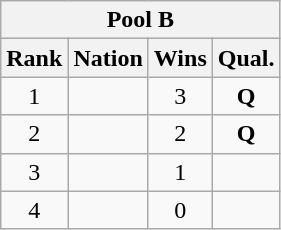<table class="wikitable" style="text-align:center">
<tr>
<th colspan=4 align=center><strong>Pool B</strong></th>
</tr>
<tr>
<th>Rank</th>
<th>Nation</th>
<th>Wins</th>
<th>Qual.</th>
</tr>
<tr>
<td>1</td>
<td align=left></td>
<td>3</td>
<td><strong>Q</strong></td>
</tr>
<tr>
<td>2</td>
<td align=left></td>
<td>2</td>
<td><strong>Q</strong></td>
</tr>
<tr>
<td>3</td>
<td align=left></td>
<td>1</td>
<td></td>
</tr>
<tr>
<td>4</td>
<td align=left></td>
<td>0</td>
<td></td>
</tr>
</table>
